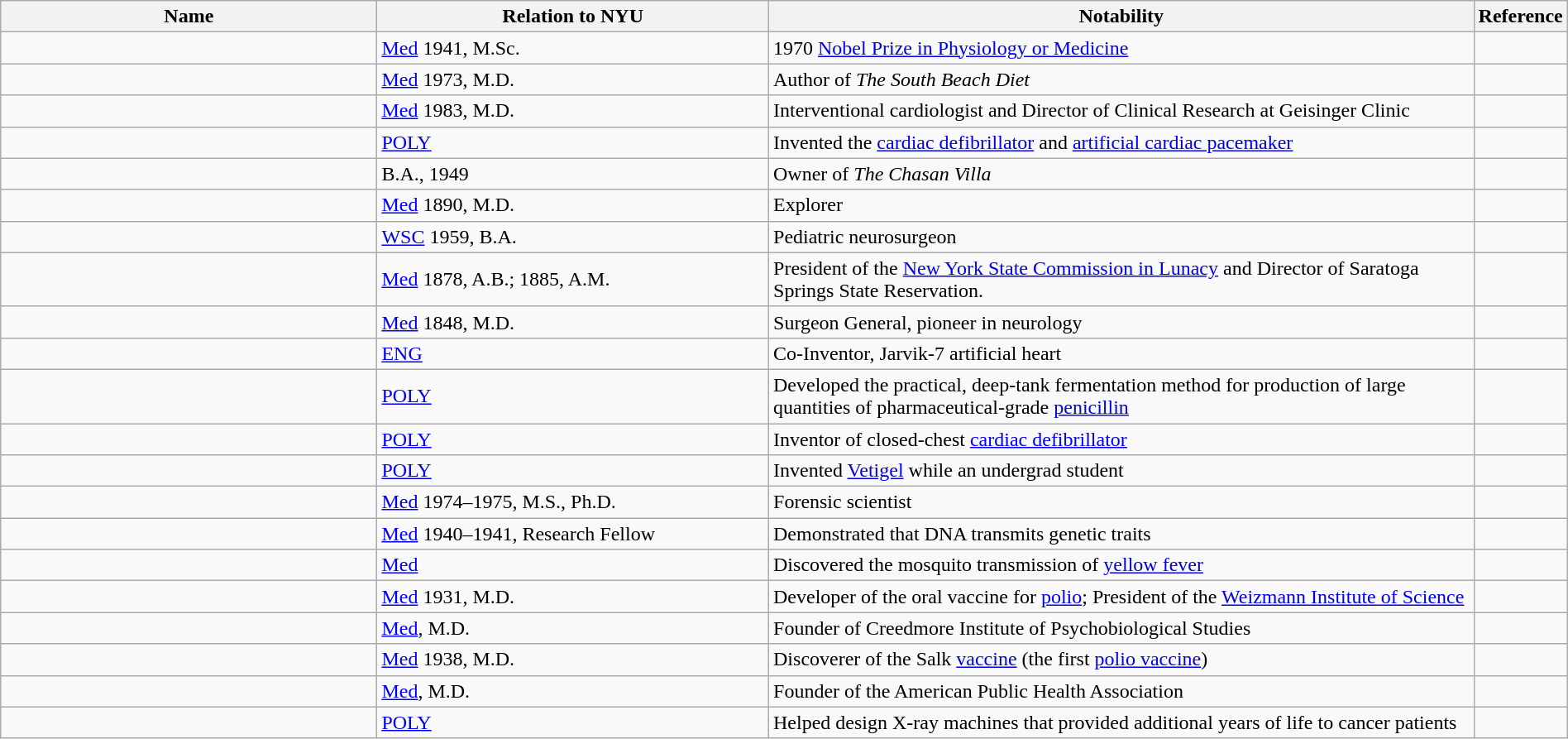<table class="wikitable sortable" style="width:100%">
<tr>
<th style="width:*;">Name</th>
<th style="width:25%;">Relation to NYU</th>
<th style="width:45%;">Notability</th>
<th style="width:5%;" class="unsortable">Reference</th>
</tr>
<tr>
<td></td>
<td><a href='#'>Med</a> 1941, M.Sc.</td>
<td>1970 <a href='#'>Nobel Prize in Physiology or Medicine</a></td>
<td style="text-align:center;"></td>
</tr>
<tr>
<td></td>
<td><a href='#'>Med</a> 1973, M.D.</td>
<td>Author of <em>The South Beach Diet</em></td>
<td style="text-align:center;"></td>
</tr>
<tr>
<td></td>
<td><a href='#'>Med</a> 1983, M.D.</td>
<td>Interventional cardiologist and Director of Clinical Research at Geisinger Clinic</td>
<td style="text-align:center;"></td>
</tr>
<tr>
<td></td>
<td><a href='#'>POLY</a></td>
<td>Invented the <a href='#'>cardiac defibrillator</a> and <a href='#'>artificial cardiac pacemaker</a></td>
<td style="text-align:center;"></td>
</tr>
<tr>
<td></td>
<td>B.A., 1949</td>
<td>Owner of <em>The Chasan Villa</em></td>
<td></td>
</tr>
<tr>
<td></td>
<td><a href='#'>Med</a> 1890, M.D.</td>
<td>Explorer</td>
<td style="text-align:center;"></td>
</tr>
<tr>
<td></td>
<td><a href='#'>WSC</a> 1959, B.A.</td>
<td>Pediatric neurosurgeon</td>
<td style="text-align:center;"></td>
</tr>
<tr>
<td></td>
<td><a href='#'>Med</a> 1878, A.B.; 1885, A.M.</td>
<td>President of the <a href='#'>New York State Commission in Lunacy</a> and Director of Saratoga Springs State Reservation.</td>
<td style="text-align: center;"></td>
</tr>
<tr>
<td></td>
<td><a href='#'>Med</a> 1848, M.D.</td>
<td>Surgeon General, pioneer in neurology</td>
<td style="text-align:center;"></td>
</tr>
<tr>
<td></td>
<td><a href='#'>ENG</a></td>
<td>Co-Inventor, Jarvik-7 artificial heart</td>
<td style="text-align:center;"></td>
</tr>
<tr>
<td></td>
<td><a href='#'>POLY</a></td>
<td>Developed the practical, deep-tank fermentation method for production of large quantities of pharmaceutical-grade <a href='#'>penicillin</a></td>
<td style="text-align:center;"></td>
</tr>
<tr>
<td></td>
<td><a href='#'>POLY</a></td>
<td>Inventor of closed-chest <a href='#'>cardiac defibrillator</a></td>
<td style="text-align:center;"></td>
</tr>
<tr>
<td></td>
<td><a href='#'>POLY</a></td>
<td>Invented <a href='#'>Vetigel</a> while an undergrad student</td>
<td style="text-align:center;"></td>
</tr>
<tr>
<td></td>
<td><a href='#'>Med</a> 1974–1975, M.S., Ph.D.</td>
<td>Forensic scientist</td>
<td style="text-align:center;"></td>
</tr>
<tr>
<td></td>
<td><a href='#'>Med</a> 1940–1941, Research Fellow</td>
<td>Demonstrated that DNA transmits genetic traits</td>
<td style="text-align:center;"></td>
</tr>
<tr>
<td></td>
<td><a href='#'>Med</a></td>
<td>Discovered the mosquito transmission of <a href='#'>yellow fever</a></td>
<td style="text-align:center;"></td>
</tr>
<tr>
<td></td>
<td><a href='#'>Med</a> 1931, M.D.</td>
<td>Developer of the oral vaccine for <a href='#'>polio</a>; President of the <a href='#'>Weizmann Institute of Science</a></td>
<td style="text-align:center;"></td>
</tr>
<tr>
<td></td>
<td><a href='#'>Med</a>, M.D.</td>
<td>Founder of Creedmore Institute of Psychobiological Studies</td>
<td style="text-align:center;"></td>
</tr>
<tr>
<td></td>
<td><a href='#'>Med</a> 1938, M.D.</td>
<td>Discoverer of the Salk <a href='#'>vaccine</a> (the first <a href='#'>polio vaccine</a>)</td>
<td style="text-align:center;"></td>
</tr>
<tr>
<td></td>
<td><a href='#'>Med</a>, M.D.</td>
<td>Founder of the American Public Health Association</td>
<td style="text-align:center;"></td>
</tr>
<tr>
<td></td>
<td><a href='#'>POLY</a></td>
<td>Helped design X-ray machines that provided additional years of life to cancer patients</td>
<td style="text-align:center;"></td>
</tr>
</table>
